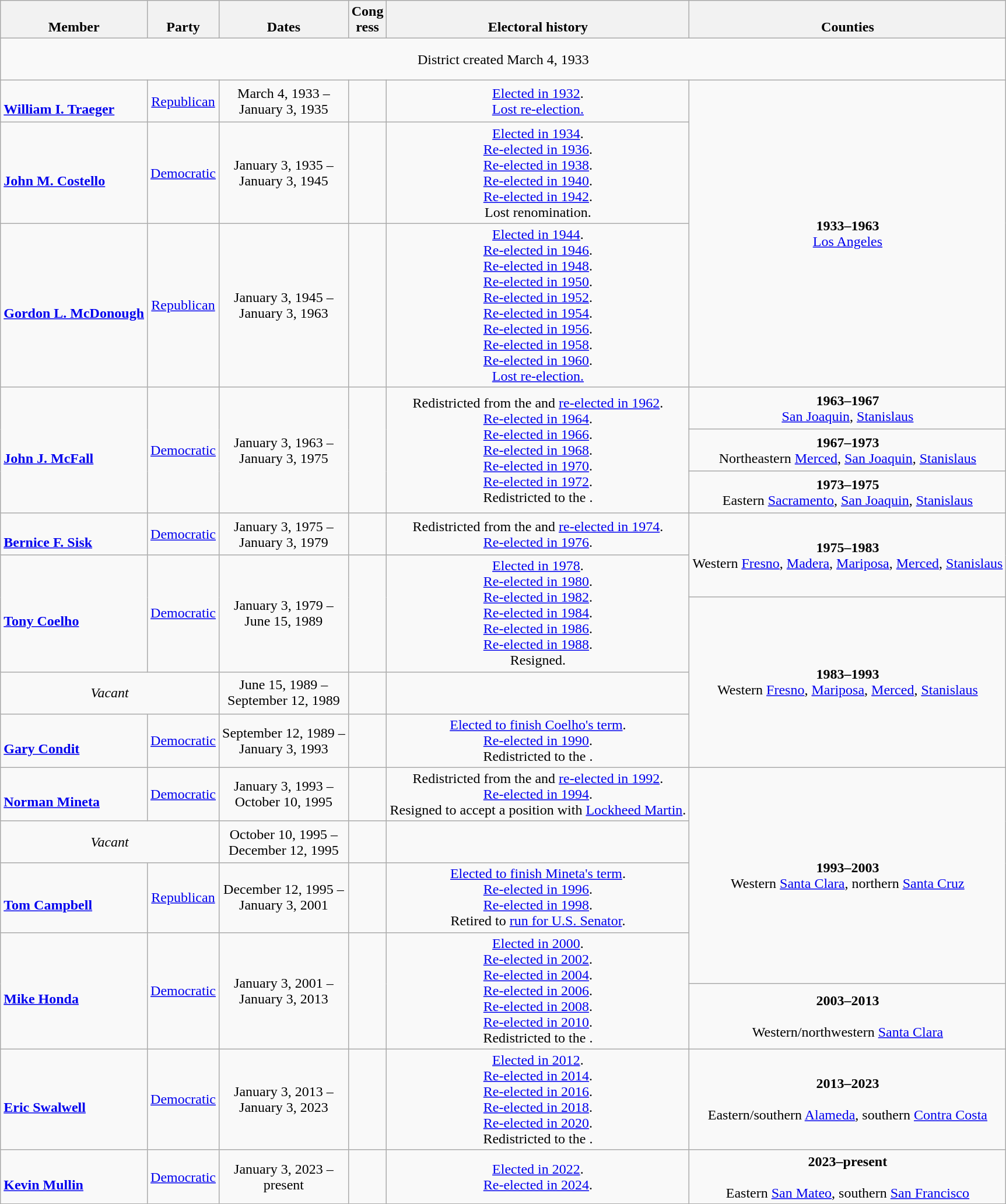<table class=wikitable style="text-align:center">
<tr valign=bottom>
<th>Member</th>
<th>Party</th>
<th>Dates</th>
<th>Cong<br>ress</th>
<th>Electoral history</th>
<th>Counties</th>
</tr>
<tr style="height:3em">
<td colspan=6>District created March 4, 1933</td>
</tr>
<tr style="height:3em">
<td align=left><br><strong><a href='#'>William I. Traeger</a></strong><br></td>
<td><a href='#'>Republican</a></td>
<td nowrap>March 4, 1933 –<br>January 3, 1935</td>
<td></td>
<td><a href='#'>Elected in 1932</a>.<br><a href='#'>Lost re-election.</a></td>
<td rowspan=3><strong>1933–1963</strong><br><a href='#'>Los Angeles</a></td>
</tr>
<tr style="height:3em">
<td align=left><br><strong><a href='#'>John M. Costello</a></strong><br></td>
<td><a href='#'>Democratic</a></td>
<td nowrap>January 3, 1935 –<br>January 3, 1945</td>
<td></td>
<td><a href='#'>Elected in 1934</a>.<br><a href='#'>Re-elected in 1936</a>.<br><a href='#'>Re-elected in 1938</a>.<br><a href='#'>Re-elected in 1940</a>.<br><a href='#'>Re-elected in 1942</a>.<br>Lost renomination.</td>
</tr>
<tr style="height:3em">
<td align=left><br><strong><a href='#'>Gordon L. McDonough</a></strong><br></td>
<td><a href='#'>Republican</a></td>
<td nowrap>January 3, 1945 –<br>January 3, 1963</td>
<td></td>
<td><a href='#'>Elected in 1944</a>.<br><a href='#'>Re-elected in 1946</a>.<br><a href='#'>Re-elected in 1948</a>.<br><a href='#'>Re-elected in 1950</a>.<br><a href='#'>Re-elected in 1952</a>.<br><a href='#'>Re-elected in 1954</a>.<br><a href='#'>Re-elected in 1956</a>.<br><a href='#'>Re-elected in 1958</a>.<br><a href='#'>Re-elected in 1960</a>.<br><a href='#'>Lost re-election.</a></td>
</tr>
<tr style="height:3em">
<td rowspan=3 align=left><br><strong><a href='#'>John J. McFall</a></strong><br></td>
<td rowspan=3 ><a href='#'>Democratic</a></td>
<td rowspan=3 nowrap>January 3, 1963 –<br>January 3, 1975</td>
<td rowspan=3></td>
<td rowspan=3>Redistricted from the  and <a href='#'>re-elected in 1962</a>.<br><a href='#'>Re-elected in 1964</a>.<br><a href='#'>Re-elected in 1966</a>.<br><a href='#'>Re-elected in 1968</a>.<br><a href='#'>Re-elected in 1970</a>.<br><a href='#'>Re-elected in 1972</a>.<br>Redistricted to the .</td>
<td><strong>1963–1967</strong><br><a href='#'>San Joaquin</a>, <a href='#'>Stanislaus</a></td>
</tr>
<tr style="height:3em">
<td><strong>1967–1973</strong><br>Northeastern <a href='#'>Merced</a>, <a href='#'>San Joaquin</a>, <a href='#'>Stanislaus</a></td>
</tr>
<tr style="height:3em">
<td><strong>1973–1975</strong><br>Eastern <a href='#'>Sacramento</a>, <a href='#'>San Joaquin</a>, <a href='#'>Stanislaus</a></td>
</tr>
<tr style="height:3em">
<td align=left><br><strong><a href='#'>Bernice F. Sisk</a></strong><br></td>
<td><a href='#'>Democratic</a></td>
<td nowrap>January 3, 1975 –<br>January 3, 1979</td>
<td></td>
<td>Redistricted from the  and <a href='#'>re-elected in 1974</a>.<br><a href='#'>Re-elected in 1976</a>.</td>
<td rowspan=2><strong>1975–1983</strong><br>Western <a href='#'>Fresno</a>, <a href='#'>Madera</a>, <a href='#'>Mariposa</a>, <a href='#'>Merced</a>, <a href='#'>Stanislaus</a></td>
</tr>
<tr style="height:3em">
<td rowspan=2 align=left><br><strong><a href='#'>Tony Coelho</a></strong><br></td>
<td rowspan=2 ><a href='#'>Democratic</a></td>
<td rowspan=2 nowrap>January 3, 1979 –<br>June 15, 1989</td>
<td rowspan=2></td>
<td rowspan=2><a href='#'>Elected in 1978</a>.<br><a href='#'>Re-elected in 1980</a>.<br><a href='#'>Re-elected in 1982</a>.<br><a href='#'>Re-elected in 1984</a>.<br><a href='#'>Re-elected in 1986</a>.<br><a href='#'>Re-elected in 1988</a>.<br>Resigned.</td>
</tr>
<tr style="height:3em">
<td rowspan=3><strong>1983–1993</strong><br>Western <a href='#'>Fresno</a>, <a href='#'>Mariposa</a>, <a href='#'>Merced</a>, <a href='#'>Stanislaus</a></td>
</tr>
<tr style="height:3em">
<td colspan=2><em>Vacant</em></td>
<td nowrap>June 15, 1989 –<br>September 12, 1989</td>
<td></td>
</tr>
<tr style="height:3em">
<td align=left><br><strong><a href='#'>Gary Condit</a></strong><br></td>
<td><a href='#'>Democratic</a></td>
<td nowrap>September 12, 1989 –<br>January 3, 1993</td>
<td></td>
<td><a href='#'>Elected to finish Coelho's term</a>.<br><a href='#'>Re-elected in 1990</a>.<br>Redistricted to the .</td>
</tr>
<tr style="height:3em">
<td align=left><br><strong><a href='#'>Norman Mineta</a></strong><br></td>
<td><a href='#'>Democratic</a></td>
<td nowrap>January 3, 1993 –<br>October 10, 1995</td>
<td></td>
<td>Redistricted from the  and <a href='#'>re-elected in 1992</a>.<br><a href='#'>Re-elected in 1994</a>.<br>Resigned to accept a position with <a href='#'>Lockheed Martin</a>.</td>
<td rowspan=4><strong>1993–2003</strong><br>Western <a href='#'>Santa Clara</a>, northern <a href='#'>Santa Cruz</a></td>
</tr>
<tr style="height:3em">
<td colspan=2><em>Vacant</em></td>
<td nowrap>October 10, 1995 –<br>December 12, 1995</td>
<td></td>
</tr>
<tr style="height:3em">
<td align=left><br><strong><a href='#'>Tom Campbell</a></strong><br></td>
<td><a href='#'>Republican</a></td>
<td nowrap>December 12, 1995 –<br>January 3, 2001</td>
<td></td>
<td><a href='#'>Elected to finish Mineta's term</a>.<br><a href='#'>Re-elected in 1996</a>.<br><a href='#'>Re-elected in 1998</a>.<br>Retired to <a href='#'>run for U.S. Senator</a>.</td>
</tr>
<tr style="height:3em">
<td rowspan=2 align=left><br><strong><a href='#'>Mike Honda</a></strong><br></td>
<td rowspan=2 ><a href='#'>Democratic</a></td>
<td rowspan=2 nowrap>January 3, 2001 –<br>January 3, 2013</td>
<td rowspan=2></td>
<td rowspan=2><a href='#'>Elected in 2000</a>.<br><a href='#'>Re-elected in 2002</a>.<br><a href='#'>Re-elected in 2004</a>.<br><a href='#'>Re-elected in 2006</a>.<br><a href='#'>Re-elected in 2008</a>.<br><a href='#'>Re-elected in 2010</a>.<br>Redistricted to the .</td>
</tr>
<tr style="height:3em">
<td><strong>2003–2013</strong><br><br>Western/northwestern <a href='#'>Santa Clara</a></td>
</tr>
<tr style="height:3em">
<td align=left><br><strong><a href='#'>Eric Swalwell</a></strong><br></td>
<td><a href='#'>Democratic</a></td>
<td nowrap>January 3, 2013 –<br>January 3, 2023</td>
<td></td>
<td><a href='#'>Elected in 2012</a>.<br><a href='#'>Re-elected in 2014</a>.<br><a href='#'>Re-elected in 2016</a>.<br><a href='#'>Re-elected in 2018</a>.<br><a href='#'>Re-elected in 2020</a>.<br>Redistricted to the .</td>
<td><strong>2013–2023</strong><br><br>Eastern/southern <a href='#'>Alameda</a>, southern <a href='#'>Contra Costa</a></td>
</tr>
<tr style="height:3em">
<td align=left><br><strong><a href='#'>Kevin Mullin</a></strong><br></td>
<td><a href='#'>Democratic</a></td>
<td nowrap>January 3, 2023 –<br>present</td>
<td></td>
<td><a href='#'>Elected in 2022</a>.<br><a href='#'>Re-elected in 2024</a>.</td>
<td><strong>2023–present</strong><br><br>Eastern <a href='#'>San Mateo</a>, southern <a href='#'>San Francisco</a></td>
</tr>
</table>
